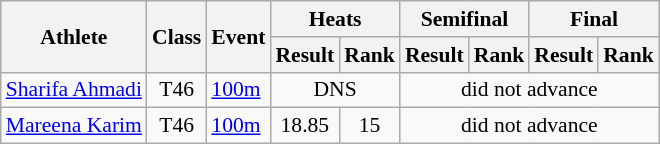<table class=wikitable style="font-size:90%">
<tr>
<th rowspan="2">Athlete</th>
<th rowspan="2">Class</th>
<th rowspan="2">Event</th>
<th colspan="2">Heats</th>
<th colspan="2">Semifinal</th>
<th colspan="3">Final</th>
</tr>
<tr>
<th>Result</th>
<th>Rank</th>
<th>Result</th>
<th>Rank</th>
<th>Result</th>
<th>Rank</th>
</tr>
<tr>
<td><a href='#'>Sharifa Ahmadi</a></td>
<td style="text-align:center;">T46</td>
<td><a href='#'>100m</a></td>
<td style="text-align:center;" colspan="2">DNS</td>
<td style="text-align:center;" colspan="4">did not advance</td>
</tr>
<tr>
<td><a href='#'>Mareena Karim</a></td>
<td style="text-align:center;">T46</td>
<td><a href='#'>100m</a></td>
<td style="text-align:center;">18.85</td>
<td style="text-align:center;">15</td>
<td style="text-align:center;" colspan="4">did not advance</td>
</tr>
</table>
